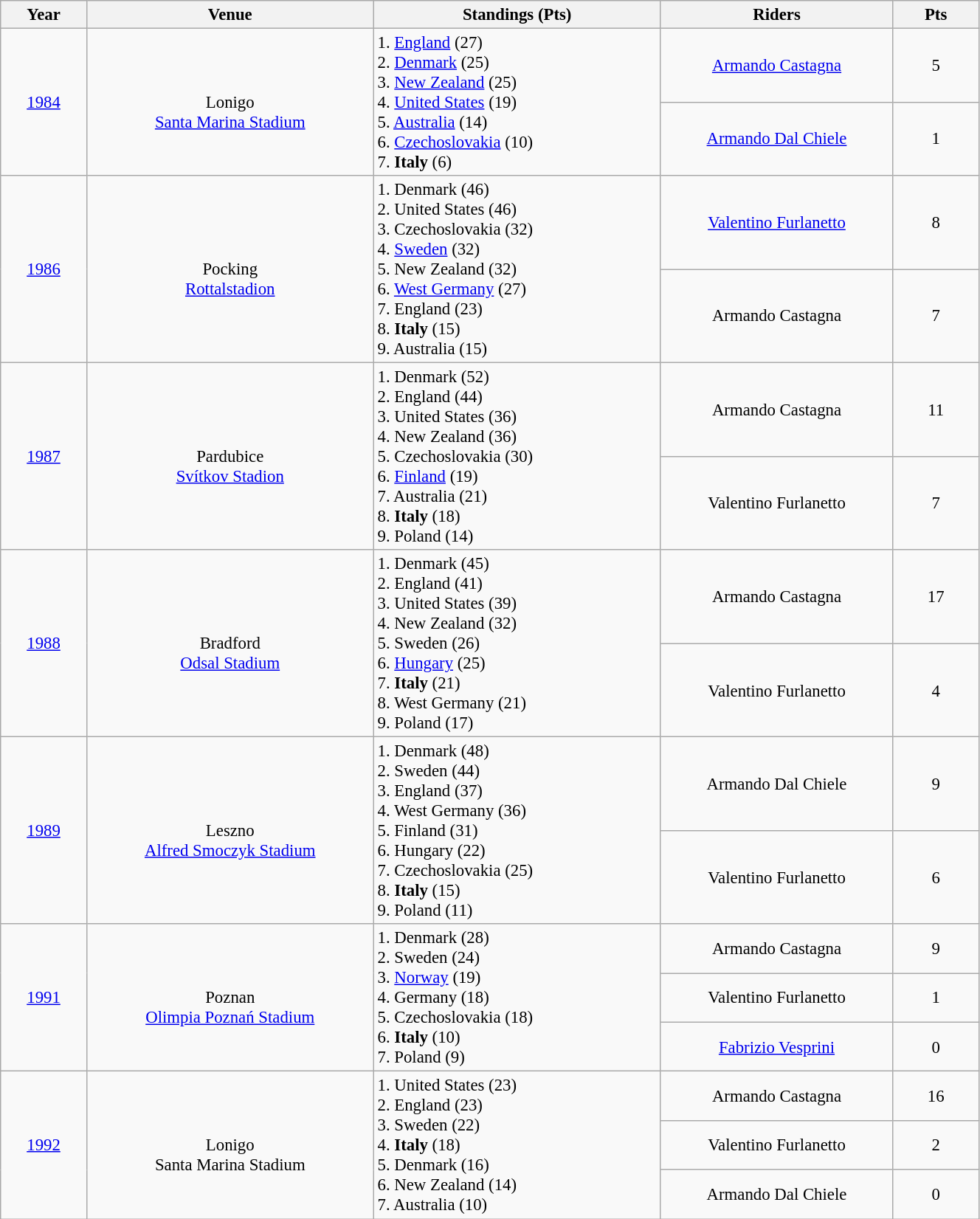<table class="wikitable"   style="font-size: 95%; width: 70%; text-align: center;">
<tr>
<th width=40>Year</th>
<th width=150>Venue</th>
<th width=150>Standings (Pts)</th>
<th width=120>Riders</th>
<th width=40>Pts</th>
</tr>
<tr>
<td rowspan="2"><a href='#'>1984</a></td>
<td rowspan="2"><br>Lonigo<br><a href='#'>Santa Marina Stadium</a></td>
<td rowspan="2" style="text-align: left;">1.  <a href='#'>England</a> (27)<br>2.  <a href='#'>Denmark</a> (25) <br>3.  <a href='#'>New Zealand</a> (25) <br>4.  <a href='#'>United States</a> (19)<br>5.  <a href='#'>Australia</a> (14)<br>6.  <a href='#'>Czechoslovakia</a> (10)<br>7.  <strong>Italy</strong> (6)</td>
<td><a href='#'>Armando Castagna</a></td>
<td>5</td>
</tr>
<tr>
<td><a href='#'>Armando Dal Chiele</a></td>
<td>1</td>
</tr>
<tr>
<td rowspan="2"><a href='#'>1986</a></td>
<td rowspan="2"><br>Pocking<br><a href='#'>Rottalstadion</a></td>
<td rowspan="2" style="text-align: left;">1.  Denmark (46)<br>2.  United States (46)<br>3.  Czechoslovakia (32)<br>4.  <a href='#'>Sweden</a> (32)<br>5.  New Zealand (32)<br>6.  <a href='#'>West Germany</a> (27)<br>7.  England (23)<br>8.  <strong>Italy</strong> (15)<br>9.  Australia (15)</td>
<td><a href='#'>Valentino Furlanetto</a></td>
<td>8</td>
</tr>
<tr>
<td>Armando Castagna</td>
<td>7</td>
</tr>
<tr>
<td rowspan="2"><a href='#'>1987</a></td>
<td rowspan="2"><br>Pardubice<br><a href='#'>Svítkov Stadion</a></td>
<td rowspan="2" style="text-align: left;">1.  Denmark (52)<br>2.  England (44) <br>3.  United States (36)<br>4.  New Zealand (36)<br>5.  Czechoslovakia (30)<br>6.  <a href='#'>Finland</a> (19) <br>7.  Australia (21)<br>8.  <strong>Italy</strong> (18)<br>9.  Poland (14)</td>
<td>Armando Castagna</td>
<td>11</td>
</tr>
<tr>
<td>Valentino Furlanetto</td>
<td>7</td>
</tr>
<tr>
<td rowspan="2"><a href='#'>1988</a></td>
<td rowspan="2"><br>Bradford<br><a href='#'>Odsal Stadium</a></td>
<td rowspan="2" style="text-align: left;">1.  Denmark (45)<br>2.  England (41) <br>3.  United States (39)<br>4.  New Zealand (32) <br>5.  Sweden (26)<br>6.  <a href='#'>Hungary</a> (25)<br>7.  <strong>Italy</strong> (21)<br>8.  West Germany (21)<br>9.  Poland (17)</td>
<td>Armando Castagna</td>
<td>17</td>
</tr>
<tr>
<td>Valentino Furlanetto</td>
<td>4</td>
</tr>
<tr>
<td rowspan="2"><a href='#'>1989</a></td>
<td rowspan="2"><br>Leszno<br><a href='#'>Alfred Smoczyk Stadium</a></td>
<td rowspan="2" style="text-align: left;">1.  Denmark (48)<br>2.  Sweden (44) <br>3.  England (37)<br>4.  West Germany (36) <br>5.  Finland (31)<br>6.  Hungary (22)<br>7.  Czechoslovakia (25)<br>8.  <strong>Italy</strong> (15)<br>9.  Poland (11)</td>
<td>Armando Dal Chiele</td>
<td>9</td>
</tr>
<tr>
<td>Valentino Furlanetto</td>
<td>6</td>
</tr>
<tr>
<td rowspan="3"><a href='#'>1991</a></td>
<td rowspan="3"><br>Poznan<br><a href='#'>Olimpia Poznań Stadium</a></td>
<td rowspan="3" style="text-align: left;">1.  Denmark (28)<br>2.  Sweden (24)<br>3.  <a href='#'>Norway</a> (19)<br>4.  Germany (18)<br>5.  Czechoslovakia (18)<br>6.  <strong>Italy</strong> (10)<br>7.  Poland (9)</td>
<td>Armando Castagna</td>
<td>9</td>
</tr>
<tr>
<td>Valentino Furlanetto</td>
<td>1</td>
</tr>
<tr>
<td><a href='#'>Fabrizio Vesprini</a></td>
<td>0</td>
</tr>
<tr>
<td rowspan="3"><a href='#'>1992</a></td>
<td rowspan="3"><br>Lonigo<br>Santa Marina Stadium</td>
<td rowspan="3" style="text-align: left;">1.  United States (23)<br>2.  England (23) <br>3.  Sweden (22)<br>4.  <strong>Italy</strong> (18)<br>5.  Denmark (16)<br>6.  New Zealand (14)<br>7.  Australia (10)</td>
<td>Armando Castagna</td>
<td>16</td>
</tr>
<tr>
<td>Valentino Furlanetto</td>
<td>2</td>
</tr>
<tr>
<td>Armando Dal Chiele</td>
<td>0</td>
</tr>
</table>
